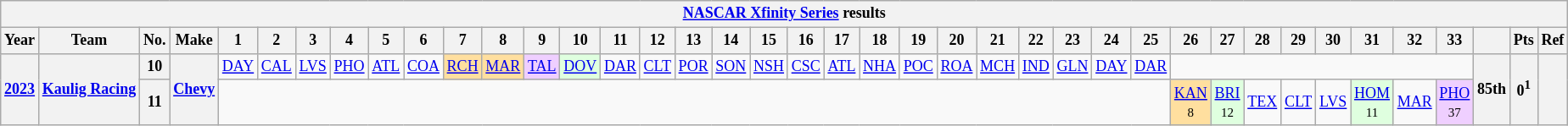<table class="wikitable" style="text-align:center; font-size:75%">
<tr>
<th colspan=40><a href='#'>NASCAR Xfinity Series</a> results</th>
</tr>
<tr>
<th>Year</th>
<th>Team</th>
<th>No.</th>
<th>Make</th>
<th>1</th>
<th>2</th>
<th>3</th>
<th>4</th>
<th>5</th>
<th>6</th>
<th>7</th>
<th>8</th>
<th>9</th>
<th>10</th>
<th>11</th>
<th>12</th>
<th>13</th>
<th>14</th>
<th>15</th>
<th>16</th>
<th>17</th>
<th>18</th>
<th>19</th>
<th>20</th>
<th>21</th>
<th>22</th>
<th>23</th>
<th>24</th>
<th>25</th>
<th>26</th>
<th>27</th>
<th>28</th>
<th>29</th>
<th>30</th>
<th>31</th>
<th>32</th>
<th>33</th>
<th></th>
<th>Pts</th>
<th>Ref</th>
</tr>
<tr>
<th rowspan=2><a href='#'>2023</a></th>
<th rowspan=2><a href='#'>Kaulig Racing</a></th>
<th>10</th>
<th rowspan=2><a href='#'>Chevy</a></th>
<td><a href='#'>DAY</a></td>
<td><a href='#'>CAL</a></td>
<td><a href='#'>LVS</a></td>
<td><a href='#'>PHO</a></td>
<td><a href='#'>ATL</a></td>
<td><a href='#'>COA</a></td>
<td style="background:#FFDF9F;"><a href='#'>RCH</a><br></td>
<td style="background:#FFDF9F;"><a href='#'>MAR</a><br></td>
<td style="background:#EFCFFF;"><a href='#'>TAL</a><br></td>
<td style="background:#DFFFDF;"><a href='#'>DOV</a><br></td>
<td><a href='#'>DAR</a></td>
<td><a href='#'>CLT</a></td>
<td><a href='#'>POR</a></td>
<td><a href='#'>SON</a></td>
<td><a href='#'>NSH</a></td>
<td><a href='#'>CSC</a></td>
<td><a href='#'>ATL</a></td>
<td><a href='#'>NHA</a></td>
<td><a href='#'>POC</a></td>
<td><a href='#'>ROA</a></td>
<td><a href='#'>MCH</a></td>
<td><a href='#'>IND</a></td>
<td><a href='#'>GLN</a></td>
<td><a href='#'>DAY</a></td>
<td><a href='#'>DAR</a></td>
<td colspan=8></td>
<th rowspan=2>85th</th>
<th rowspan=2>0<sup>1</sup></th>
<th rowspan=2></th>
</tr>
<tr>
<th>11</th>
<td colspan=25></td>
<td style="background:#FFDF9F;"><a href='#'>KAN</a><br><small>8</small></td>
<td style="background:#DFFFDF;"><a href='#'>BRI</a><br><small>12</small></td>
<td><a href='#'>TEX</a></td>
<td><a href='#'>CLT</a></td>
<td><a href='#'>LVS</a></td>
<td style="background:#DFFFDF;"><a href='#'>HOM</a><br><small>11</small></td>
<td><a href='#'>MAR</a></td>
<td style="background:#EFCFFF;"><a href='#'>PHO</a><br><small>37</small></td>
</tr>
</table>
